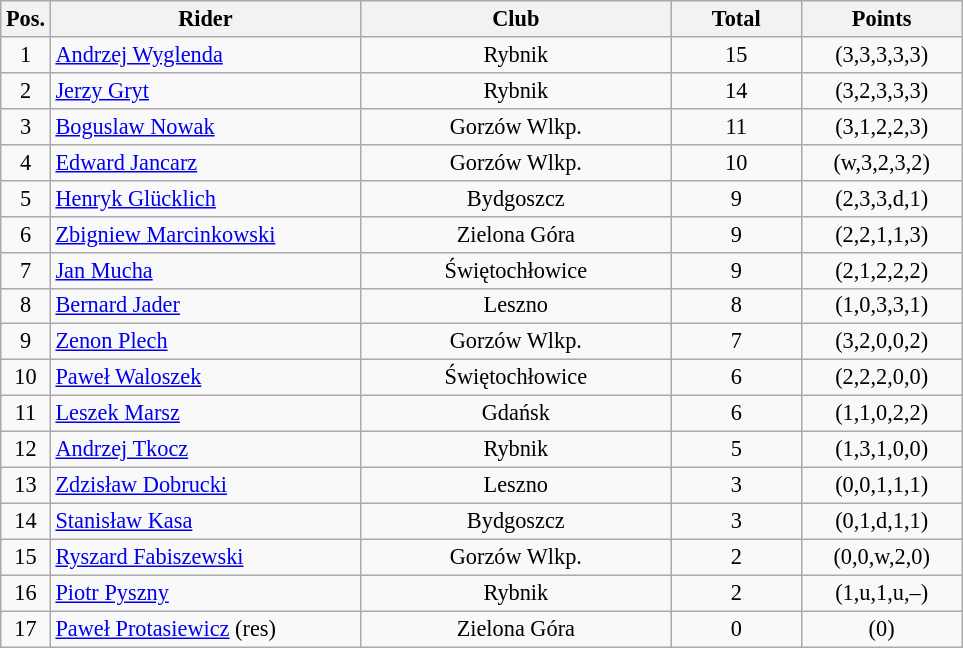<table class=wikitable style="font-size:93%;">
<tr>
<th width=25px>Pos.</th>
<th width=200px>Rider</th>
<th width=200px>Club</th>
<th width=80px>Total</th>
<th width=100px>Points</th>
</tr>
<tr align=center>
<td>1</td>
<td align=left><a href='#'>Andrzej Wyglenda</a></td>
<td>Rybnik</td>
<td>15</td>
<td>(3,3,3,3,3)</td>
</tr>
<tr align=center>
<td>2</td>
<td align=left><a href='#'>Jerzy Gryt</a></td>
<td>Rybnik</td>
<td>14</td>
<td>(3,2,3,3,3)</td>
</tr>
<tr align=center>
<td>3</td>
<td align=left><a href='#'>Boguslaw Nowak</a></td>
<td>Gorzów Wlkp.</td>
<td>11</td>
<td>(3,1,2,2,3)</td>
</tr>
<tr align=center>
<td>4</td>
<td align=left><a href='#'>Edward Jancarz</a></td>
<td>Gorzów Wlkp.</td>
<td>10</td>
<td>(w,3,2,3,2)</td>
</tr>
<tr align=center>
<td>5</td>
<td align=left><a href='#'>Henryk Glücklich</a></td>
<td>Bydgoszcz</td>
<td>9</td>
<td>(2,3,3,d,1)</td>
</tr>
<tr align=center>
<td>6</td>
<td align=left><a href='#'>Zbigniew Marcinkowski</a></td>
<td>Zielona Góra</td>
<td>9</td>
<td>(2,2,1,1,3)</td>
</tr>
<tr align=center>
<td>7</td>
<td align=left><a href='#'>Jan Mucha</a></td>
<td>Świętochłowice</td>
<td>9</td>
<td>(2,1,2,2,2)</td>
</tr>
<tr align=center>
<td>8</td>
<td align=left><a href='#'>Bernard Jader</a></td>
<td>Leszno</td>
<td>8</td>
<td>(1,0,3,3,1)</td>
</tr>
<tr align=center>
<td>9</td>
<td align=left><a href='#'>Zenon Plech</a></td>
<td>Gorzów Wlkp.</td>
<td>7</td>
<td>(3,2,0,0,2)</td>
</tr>
<tr align=center>
<td>10</td>
<td align=left><a href='#'>Paweł Waloszek</a></td>
<td>Świętochłowice</td>
<td>6</td>
<td>(2,2,2,0,0)</td>
</tr>
<tr align=center>
<td>11</td>
<td align=left><a href='#'>Leszek Marsz</a></td>
<td>Gdańsk</td>
<td>6</td>
<td>(1,1,0,2,2)</td>
</tr>
<tr align=center>
<td>12</td>
<td align=left><a href='#'>Andrzej Tkocz</a></td>
<td>Rybnik</td>
<td>5</td>
<td>(1,3,1,0,0)</td>
</tr>
<tr align=center>
<td>13</td>
<td align=left><a href='#'>Zdzisław Dobrucki</a></td>
<td>Leszno</td>
<td>3</td>
<td>(0,0,1,1,1)</td>
</tr>
<tr align=center>
<td>14</td>
<td align=left><a href='#'>Stanisław Kasa</a></td>
<td>Bydgoszcz</td>
<td>3</td>
<td>(0,1,d,1,1)</td>
</tr>
<tr align=center>
<td>15</td>
<td align=left><a href='#'>Ryszard Fabiszewski</a></td>
<td>Gorzów Wlkp.</td>
<td>2</td>
<td>(0,0,w,2,0)</td>
</tr>
<tr align=center>
<td>16</td>
<td align=left><a href='#'>Piotr Pyszny</a></td>
<td>Rybnik</td>
<td>2</td>
<td>(1,u,1,u,–)</td>
</tr>
<tr align=center>
<td>17</td>
<td align=left><a href='#'>Paweł Protasiewicz</a> (res)</td>
<td>Zielona Góra</td>
<td>0</td>
<td>(0)</td>
</tr>
</table>
